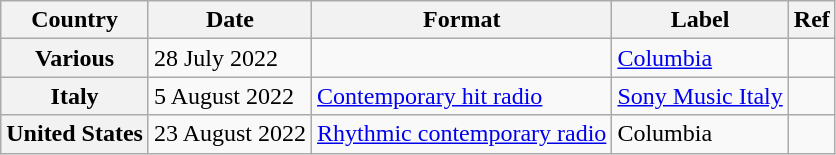<table class="wikitable plainrowheaders">
<tr>
<th>Country</th>
<th>Date</th>
<th>Format</th>
<th>Label</th>
<th>Ref</th>
</tr>
<tr>
<th scope="row">Various</th>
<td>28 July 2022</td>
<td></td>
<td><a href='#'>Columbia</a></td>
<td></td>
</tr>
<tr>
<th scope=row>Italy</th>
<td>5 August 2022</td>
<td><a href='#'>Contemporary hit radio</a></td>
<td><a href='#'>Sony Music Italy</a></td>
<td></td>
</tr>
<tr>
<th scope=row>United States</th>
<td>23 August 2022</td>
<td><a href='#'>Rhythmic contemporary radio</a></td>
<td>Columbia</td>
<td></td>
</tr>
</table>
